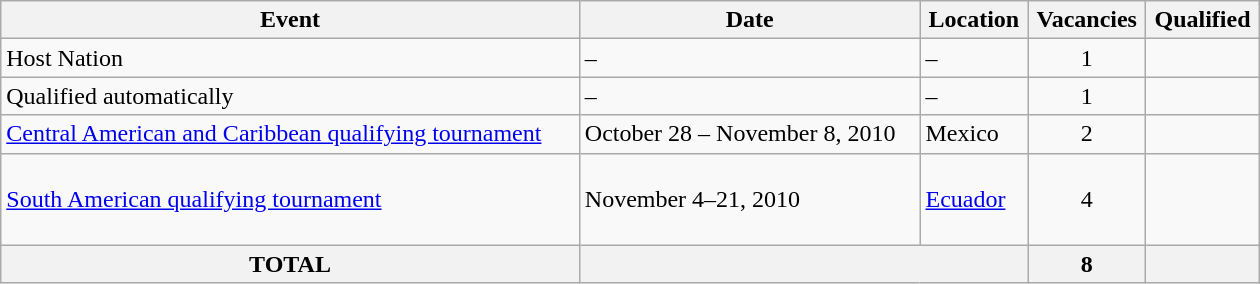<table class="wikitable" width=840>
<tr>
<th>Event</th>
<th>Date</th>
<th>Location</th>
<th>Vacancies</th>
<th>Qualified</th>
</tr>
<tr>
<td>Host Nation</td>
<td>–</td>
<td>–</td>
<td align=center>1</td>
<td></td>
</tr>
<tr>
<td>Qualified automatically</td>
<td>–</td>
<td>–</td>
<td align=center>1</td>
<td></td>
</tr>
<tr>
<td><a href='#'>Central American and Caribbean qualifying tournament</a></td>
<td>October 28 – November 8, 2010</td>
<td> Mexico</td>
<td align=center>2</td>
<td> <br></td>
</tr>
<tr>
<td><a href='#'>South American qualifying tournament</a></td>
<td>November 4–21, 2010</td>
<td> <a href='#'>Ecuador</a></td>
<td align=center>4</td>
<td> <br> <br>  <br> </td>
</tr>
<tr>
<th>TOTAL</th>
<th colspan="2"></th>
<th>8</th>
<th></th>
</tr>
</table>
